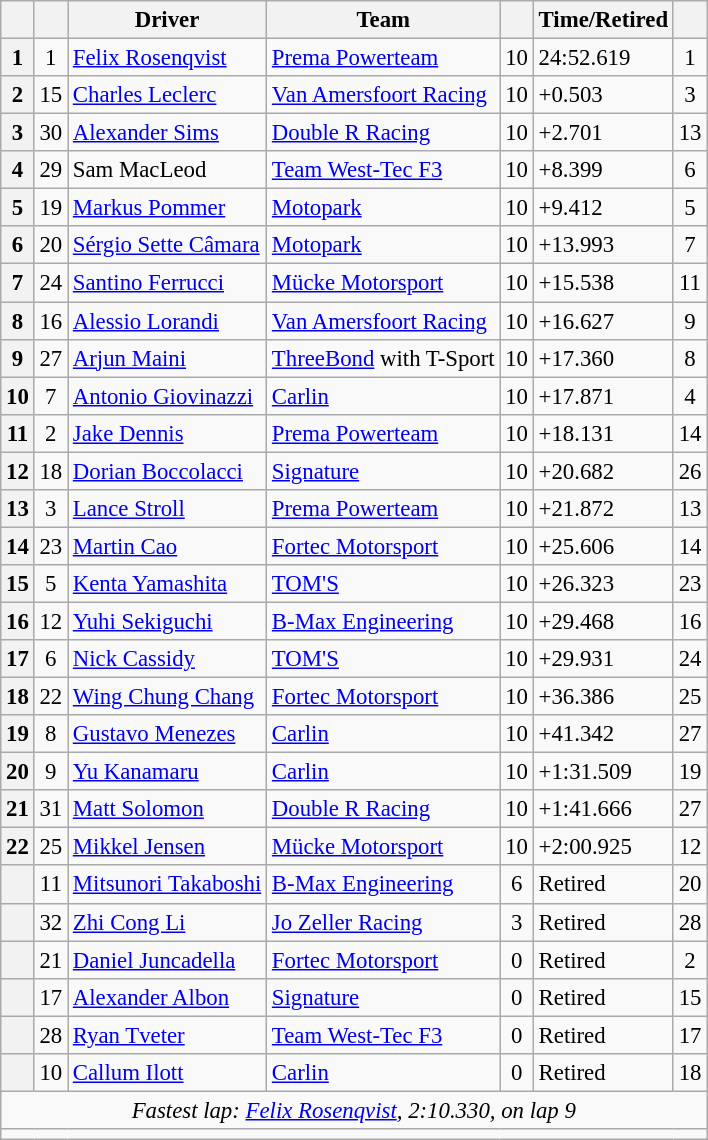<table class="wikitable" style="font-size:95%;">
<tr>
<th scope="col"></th>
<th scope="col"></th>
<th scope="col">Driver</th>
<th scope="col">Team</th>
<th scope="col"></th>
<th scope="col">Time/Retired</th>
<th scope="col"></th>
</tr>
<tr>
<th scope="row">1</th>
<td align=center>1</td>
<td> <a href='#'>Felix Rosenqvist</a></td>
<td><a href='#'>Prema Powerteam</a></td>
<td align=center>10</td>
<td>24:52.619</td>
<td align=center>1</td>
</tr>
<tr>
<th scope="row">2</th>
<td align=center>15</td>
<td> <a href='#'>Charles Leclerc</a></td>
<td><a href='#'>Van Amersfoort Racing</a></td>
<td align=center>10</td>
<td>+0.503</td>
<td align=center>3</td>
</tr>
<tr>
<th scope="row">3</th>
<td align=center>30</td>
<td> <a href='#'>Alexander Sims</a></td>
<td><a href='#'>Double R Racing</a></td>
<td align=center>10</td>
<td>+2.701</td>
<td align=center>13</td>
</tr>
<tr>
<th scope="row">4</th>
<td align=center>29</td>
<td> Sam MacLeod</td>
<td><a href='#'>Team West-Tec F3</a></td>
<td align=center>10</td>
<td>+8.399</td>
<td align=center>6</td>
</tr>
<tr>
<th scope="row">5</th>
<td align=center>19</td>
<td> <a href='#'>Markus Pommer</a></td>
<td><a href='#'>Motopark</a></td>
<td align=center>10</td>
<td>+9.412</td>
<td align=center>5</td>
</tr>
<tr>
<th scope="row">6</th>
<td align=center>20</td>
<td> <a href='#'>Sérgio Sette Câmara</a></td>
<td><a href='#'>Motopark</a></td>
<td align=center>10</td>
<td>+13.993</td>
<td align=center>7</td>
</tr>
<tr>
<th scope="row">7</th>
<td align=center>24</td>
<td> <a href='#'>Santino Ferrucci</a></td>
<td><a href='#'>Mücke Motorsport</a></td>
<td align=center>10</td>
<td>+15.538</td>
<td align=center>11</td>
</tr>
<tr>
<th scope="row">8</th>
<td align=center>16</td>
<td> <a href='#'>Alessio Lorandi</a></td>
<td><a href='#'>Van Amersfoort Racing</a></td>
<td align=center>10</td>
<td>+16.627</td>
<td align=center>9</td>
</tr>
<tr>
<th scope="row">9</th>
<td align=center>27</td>
<td> <a href='#'>Arjun Maini</a></td>
<td><a href='#'>ThreeBond</a> with T-Sport</td>
<td align=center>10</td>
<td>+17.360</td>
<td align=center>8</td>
</tr>
<tr>
<th scope="row">10</th>
<td align=center>7</td>
<td> <a href='#'>Antonio Giovinazzi</a></td>
<td><a href='#'>Carlin</a></td>
<td align=center>10</td>
<td>+17.871</td>
<td align=center>4</td>
</tr>
<tr>
<th scope="row">11</th>
<td align=center>2</td>
<td> <a href='#'>Jake Dennis</a></td>
<td><a href='#'>Prema Powerteam</a></td>
<td align=center>10</td>
<td>+18.131</td>
<td align=center>14</td>
</tr>
<tr>
<th scope="row">12</th>
<td align=center>18</td>
<td> <a href='#'>Dorian Boccolacci</a></td>
<td><a href='#'>Signature</a></td>
<td align=center>10</td>
<td>+20.682</td>
<td align=center>26</td>
</tr>
<tr>
<th scope="row">13</th>
<td align=center>3</td>
<td> <a href='#'>Lance Stroll</a></td>
<td><a href='#'>Prema Powerteam</a></td>
<td align=center>10</td>
<td>+21.872</td>
<td align=center>13</td>
</tr>
<tr>
<th scope="row">14</th>
<td align=center>23</td>
<td> <a href='#'>Martin Cao</a></td>
<td><a href='#'>Fortec Motorsport</a></td>
<td align=center>10</td>
<td>+25.606</td>
<td align=center>14</td>
</tr>
<tr>
<th scope="row">15</th>
<td align=center>5</td>
<td> <a href='#'>Kenta Yamashita</a></td>
<td><a href='#'>TOM'S</a></td>
<td align=center>10</td>
<td>+26.323</td>
<td align=center>23</td>
</tr>
<tr>
<th scope="row">16</th>
<td align=center>12</td>
<td> <a href='#'>Yuhi Sekiguchi</a></td>
<td><a href='#'>B-Max Engineering</a></td>
<td align=center>10</td>
<td>+29.468</td>
<td align=center>16</td>
</tr>
<tr>
<th scope="row">17</th>
<td align=center>6</td>
<td> <a href='#'>Nick Cassidy</a></td>
<td><a href='#'>TOM'S</a></td>
<td align=center>10</td>
<td>+29.931</td>
<td align=center>24</td>
</tr>
<tr>
<th scope="row">18</th>
<td align=center>22</td>
<td> <a href='#'>Wing Chung Chang</a></td>
<td><a href='#'>Fortec Motorsport</a></td>
<td align=center>10</td>
<td>+36.386</td>
<td align=center>25</td>
</tr>
<tr>
<th scope="row">19</th>
<td align=center>8</td>
<td> <a href='#'>Gustavo Menezes</a></td>
<td><a href='#'>Carlin</a></td>
<td align=center>10</td>
<td>+41.342</td>
<td align=center>27</td>
</tr>
<tr>
<th scope="row">20</th>
<td align=center>9</td>
<td> <a href='#'>Yu Kanamaru</a></td>
<td><a href='#'>Carlin</a></td>
<td align=center>10</td>
<td>+1:31.509</td>
<td align=center>19</td>
</tr>
<tr>
<th scope="row">21</th>
<td align=center>31</td>
<td> <a href='#'>Matt Solomon</a></td>
<td><a href='#'>Double R Racing</a></td>
<td align=center>10</td>
<td>+1:41.666</td>
<td align=center>27</td>
</tr>
<tr>
<th scope="row">22</th>
<td align=center>25</td>
<td> <a href='#'>Mikkel Jensen</a></td>
<td><a href='#'>Mücke Motorsport</a></td>
<td align=center>10</td>
<td>+2:00.925</td>
<td align=center>12</td>
</tr>
<tr>
<th scope="row"></th>
<td align=center>11</td>
<td> <a href='#'>Mitsunori Takaboshi</a></td>
<td><a href='#'>B-Max Engineering</a></td>
<td align=center>6</td>
<td>Retired</td>
<td align=center>20</td>
</tr>
<tr>
<th scope="row"></th>
<td align=center>32</td>
<td> <a href='#'>Zhi Cong Li</a></td>
<td><a href='#'>Jo Zeller Racing</a></td>
<td align=center>3</td>
<td>Retired</td>
<td align=center>28</td>
</tr>
<tr>
<th scope="row"></th>
<td align=center>21</td>
<td> <a href='#'>Daniel Juncadella</a></td>
<td><a href='#'>Fortec Motorsport</a></td>
<td align=center>0</td>
<td>Retired</td>
<td align=center>2</td>
</tr>
<tr>
<th scope="row"></th>
<td align=center>17</td>
<td> <a href='#'>Alexander Albon</a></td>
<td><a href='#'>Signature</a></td>
<td align=center>0</td>
<td>Retired</td>
<td align=center>15</td>
</tr>
<tr>
<th scope="row"></th>
<td align=center>28</td>
<td> <a href='#'>Ryan Tveter</a></td>
<td><a href='#'>Team West-Tec F3</a></td>
<td align=center>0</td>
<td>Retired</td>
<td align=center>17</td>
</tr>
<tr>
<th scope="row"></th>
<td align=center>10</td>
<td> <a href='#'>Callum Ilott</a></td>
<td><a href='#'>Carlin</a></td>
<td align=center>0</td>
<td>Retired</td>
<td align=center>18</td>
</tr>
<tr>
<td colspan=7 align=center><em>Fastest lap: <a href='#'>Felix Rosenqvist</a>, 2:10.330,  on lap 9</em></td>
</tr>
<tr>
<td colspan=7></td>
</tr>
</table>
